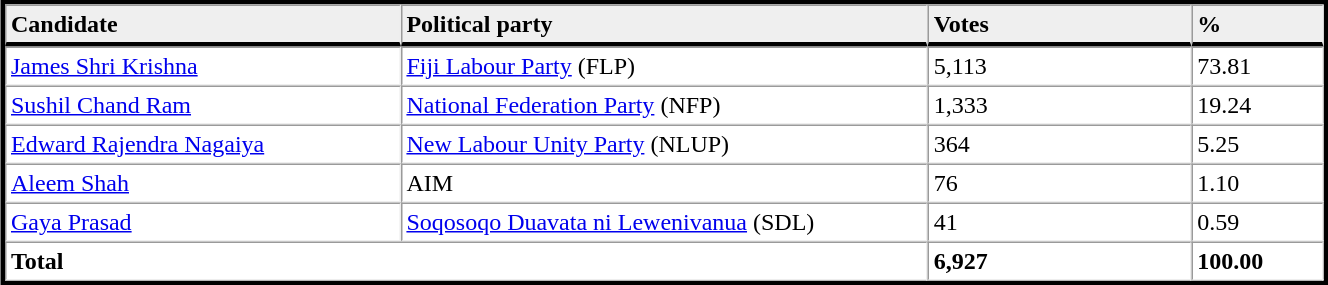<table table width="70%" border="1" align="center" cellpadding=3 cellspacing=0 style="margin:5px; border:3px solid;">
<tr>
<td td width="30%" style="border-bottom:3px solid; background:#efefef;"><strong>Candidate</strong></td>
<td td width="40%" style="border-bottom:3px solid; background:#efefef;"><strong>Political party</strong></td>
<td td width="20%" style="border-bottom:3px solid; background:#efefef;"><strong>Votes</strong></td>
<td td width="10%" style="border-bottom:3px solid; background:#efefef;"><strong>%</strong></td>
</tr>
<tr>
<td><a href='#'>James Shri Krishna</a></td>
<td><a href='#'>Fiji Labour Party</a> (FLP)</td>
<td>5,113</td>
<td>73.81</td>
</tr>
<tr>
<td><a href='#'>Sushil Chand Ram</a></td>
<td><a href='#'>National Federation Party</a> (NFP)</td>
<td>1,333</td>
<td>19.24</td>
</tr>
<tr>
<td><a href='#'>Edward Rajendra Nagaiya</a></td>
<td><a href='#'>New Labour Unity Party</a> (NLUP)</td>
<td>364</td>
<td>5.25</td>
</tr>
<tr>
<td><a href='#'>Aleem Shah</a></td>
<td>AIM</td>
<td>76</td>
<td>1.10</td>
</tr>
<tr>
<td><a href='#'>Gaya Prasad</a></td>
<td><a href='#'>Soqosoqo Duavata ni Lewenivanua</a> (SDL)</td>
<td>41</td>
<td>0.59</td>
</tr>
<tr>
<td colspan=2><strong>Total</strong></td>
<td><strong>6,927</strong></td>
<td><strong>100.00</strong></td>
</tr>
<tr>
</tr>
</table>
